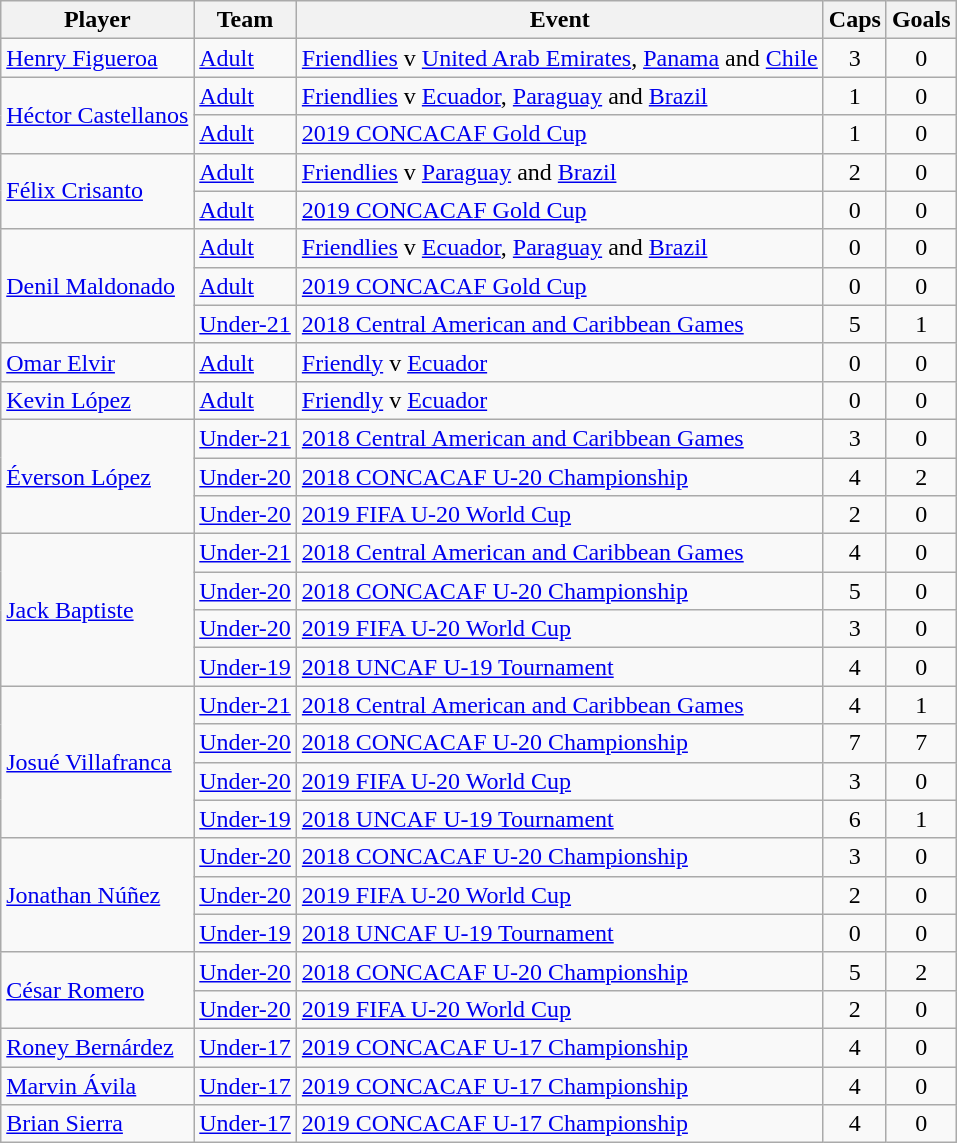<table class="wikitable">
<tr>
<th>Player</th>
<th>Team</th>
<th>Event</th>
<th>Caps</th>
<th>Goals</th>
</tr>
<tr>
<td><a href='#'>Henry Figueroa</a></td>
<td><a href='#'>Adult</a></td>
<td><a href='#'>Friendlies</a> v <a href='#'>United Arab Emirates</a>, <a href='#'>Panama</a> and <a href='#'>Chile</a></td>
<td align=center>3</td>
<td align=center>0</td>
</tr>
<tr>
<td rowspan=2><a href='#'>Héctor Castellanos</a></td>
<td><a href='#'>Adult</a></td>
<td><a href='#'>Friendlies</a> v <a href='#'>Ecuador</a>, <a href='#'>Paraguay</a> and <a href='#'>Brazil</a></td>
<td align=center>1</td>
<td align=center>0</td>
</tr>
<tr>
<td><a href='#'>Adult</a></td>
<td><a href='#'>2019 CONCACAF Gold Cup</a></td>
<td align=center>1</td>
<td align=center>0</td>
</tr>
<tr>
<td rowspan=2><a href='#'>Félix Crisanto</a></td>
<td><a href='#'>Adult</a></td>
<td><a href='#'>Friendlies</a> v <a href='#'>Paraguay</a> and <a href='#'>Brazil</a></td>
<td align=center>2</td>
<td align=center>0</td>
</tr>
<tr>
<td><a href='#'>Adult</a></td>
<td><a href='#'>2019 CONCACAF Gold Cup</a></td>
<td align=center>0</td>
<td align=center>0</td>
</tr>
<tr>
<td rowspan=3><a href='#'>Denil Maldonado</a></td>
<td><a href='#'>Adult</a></td>
<td><a href='#'>Friendlies</a> v <a href='#'>Ecuador</a>, <a href='#'>Paraguay</a> and <a href='#'>Brazil</a></td>
<td align=center>0</td>
<td align=center>0</td>
</tr>
<tr>
<td><a href='#'>Adult</a></td>
<td><a href='#'>2019 CONCACAF Gold Cup</a></td>
<td align=center>0</td>
<td align=center>0</td>
</tr>
<tr>
<td><a href='#'>Under-21</a></td>
<td><a href='#'>2018 Central American and Caribbean Games</a></td>
<td align=center>5</td>
<td align=center>1</td>
</tr>
<tr>
<td><a href='#'>Omar Elvir</a></td>
<td><a href='#'>Adult</a></td>
<td><a href='#'>Friendly</a> v <a href='#'>Ecuador</a></td>
<td align=center>0</td>
<td align=center>0</td>
</tr>
<tr>
<td><a href='#'>Kevin López</a></td>
<td><a href='#'>Adult</a></td>
<td><a href='#'>Friendly</a> v <a href='#'>Ecuador</a></td>
<td align=center>0</td>
<td align=center>0</td>
</tr>
<tr>
<td rowspan=3><a href='#'>Éverson López</a></td>
<td><a href='#'>Under-21</a></td>
<td><a href='#'>2018 Central American and Caribbean Games</a></td>
<td align=center>3</td>
<td align=center>0</td>
</tr>
<tr>
<td><a href='#'>Under-20</a></td>
<td><a href='#'>2018 CONCACAF U-20 Championship</a></td>
<td align=center>4</td>
<td align=center>2</td>
</tr>
<tr>
<td><a href='#'>Under-20</a></td>
<td><a href='#'>2019 FIFA U-20 World Cup</a></td>
<td align=center>2</td>
<td align=center>0</td>
</tr>
<tr>
<td rowspan=4><a href='#'>Jack Baptiste</a></td>
<td><a href='#'>Under-21</a></td>
<td><a href='#'>2018 Central American and Caribbean Games</a></td>
<td align=center>4</td>
<td align=center>0</td>
</tr>
<tr>
<td><a href='#'>Under-20</a></td>
<td><a href='#'>2018 CONCACAF U-20 Championship</a></td>
<td align=center>5</td>
<td align=center>0</td>
</tr>
<tr>
<td><a href='#'>Under-20</a></td>
<td><a href='#'>2019 FIFA U-20 World Cup</a></td>
<td align=center>3</td>
<td align=center>0</td>
</tr>
<tr>
<td><a href='#'>Under-19</a></td>
<td><a href='#'>2018 UNCAF U-19 Tournament</a></td>
<td align=center>4</td>
<td align=center>0</td>
</tr>
<tr>
<td rowspan=4><a href='#'>Josué Villafranca</a></td>
<td><a href='#'>Under-21</a></td>
<td><a href='#'>2018 Central American and Caribbean Games</a></td>
<td align=center>4</td>
<td align=center>1</td>
</tr>
<tr>
<td><a href='#'>Under-20</a></td>
<td><a href='#'>2018 CONCACAF U-20 Championship</a></td>
<td align=center>7</td>
<td align=center>7</td>
</tr>
<tr>
<td><a href='#'>Under-20</a></td>
<td><a href='#'>2019 FIFA U-20 World Cup</a></td>
<td align=center>3</td>
<td align=center>0</td>
</tr>
<tr>
<td><a href='#'>Under-19</a></td>
<td><a href='#'>2018 UNCAF U-19 Tournament</a></td>
<td align=center>6</td>
<td align=center>1</td>
</tr>
<tr>
<td rowspan=3><a href='#'>Jonathan Núñez</a></td>
<td><a href='#'>Under-20</a></td>
<td><a href='#'>2018 CONCACAF U-20 Championship</a></td>
<td align=center>3</td>
<td align=center>0</td>
</tr>
<tr>
<td><a href='#'>Under-20</a></td>
<td><a href='#'>2019 FIFA U-20 World Cup</a></td>
<td align=center>2</td>
<td align=center>0</td>
</tr>
<tr>
<td><a href='#'>Under-19</a></td>
<td><a href='#'>2018 UNCAF U-19 Tournament</a></td>
<td align=center>0</td>
<td align=center>0</td>
</tr>
<tr>
<td rowspan=2><a href='#'>César Romero</a></td>
<td><a href='#'>Under-20</a></td>
<td><a href='#'>2018 CONCACAF U-20 Championship</a></td>
<td align=center>5</td>
<td align=center>2</td>
</tr>
<tr>
<td><a href='#'>Under-20</a></td>
<td><a href='#'>2019 FIFA U-20 World Cup</a></td>
<td align=center>2</td>
<td align=center>0</td>
</tr>
<tr>
<td><a href='#'>Roney Bernárdez</a></td>
<td><a href='#'>Under-17</a></td>
<td><a href='#'>2019 CONCACAF U-17 Championship</a></td>
<td align=center>4</td>
<td align=center>0</td>
</tr>
<tr>
<td><a href='#'>Marvin Ávila</a></td>
<td><a href='#'>Under-17</a></td>
<td><a href='#'>2019 CONCACAF U-17 Championship</a></td>
<td align=center>4</td>
<td align=center>0</td>
</tr>
<tr>
<td><a href='#'>Brian Sierra</a></td>
<td><a href='#'>Under-17</a></td>
<td><a href='#'>2019 CONCACAF U-17 Championship</a></td>
<td align=center>4</td>
<td align=center>0</td>
</tr>
</table>
